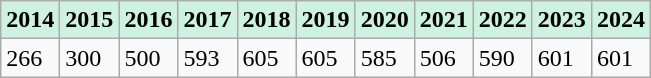<table class="wikitable">
<tr align="center" style="background:#CEF2E0;">
<td><strong>2014</strong></td>
<td><strong>2015</strong></td>
<td><strong>2016</strong></td>
<td><strong>2017</strong></td>
<td><strong>2018</strong></td>
<td><strong>2019</strong></td>
<td><strong>2020</strong></td>
<td><strong>2021</strong></td>
<td><strong>2022</strong></td>
<td><strong>2023</strong></td>
<td><strong>2024</strong></td>
</tr>
<tr>
<td>266</td>
<td>300</td>
<td>500</td>
<td>593</td>
<td>605</td>
<td>605</td>
<td>585</td>
<td>506</td>
<td>590</td>
<td>601</td>
<td>601</td>
</tr>
</table>
